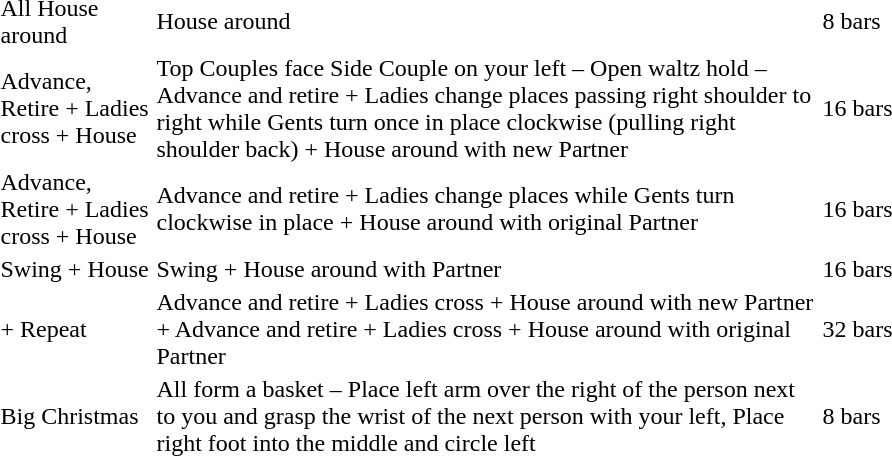<table>
<tr>
<td style="width:100px">All House around</td>
<td style="width:440px">House around</td>
<td style="width:60px">8 bars</td>
</tr>
<tr>
<td>Advance, Retire + Ladies cross + House</td>
<td>Top Couples face Side Couple on your left – Open waltz hold – Advance and retire + Ladies change places passing right shoulder to right while Gents turn once in place clockwise (pulling right shoulder back) + House around with new Partner</td>
<td>16 bars</td>
</tr>
<tr>
<td>Advance, Retire + Ladies cross + House</td>
<td>Advance and retire + Ladies change places while Gents turn clockwise in place + House around with original Partner</td>
<td>16 bars</td>
</tr>
<tr>
<td>Swing + House</td>
<td>Swing + House around with Partner</td>
<td>16 bars</td>
</tr>
<tr>
<td>+ Repeat</td>
<td>Advance and retire + Ladies cross + House around with new Partner + Advance and retire + Ladies cross + House around with original Partner</td>
<td>32 bars</td>
</tr>
<tr>
<td>Big Christmas</td>
<td>All form a basket – Place left arm over the right of the person next to you and grasp the wrist of the next person with your left, Place right foot into the middle and circle left</td>
<td>8 bars</td>
</tr>
</table>
